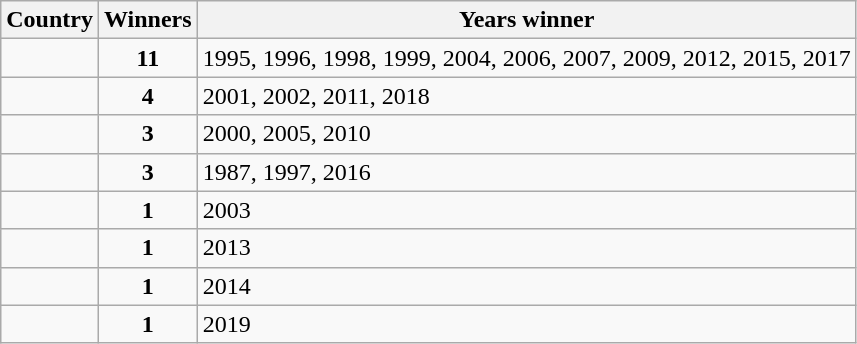<table class="wikitable">
<tr>
<th>Country</th>
<th>Winners</th>
<th>Years winner</th>
</tr>
<tr>
<td></td>
<td align=center><strong>11</strong></td>
<td>1995, 1996, 1998, 1999, 2004, 2006, 2007, 2009, 2012, 2015, 2017</td>
</tr>
<tr>
<td></td>
<td align=center><strong>4</strong></td>
<td>2001, 2002, 2011, 2018</td>
</tr>
<tr>
<td></td>
<td align=center><strong>3</strong></td>
<td>2000, 2005, 2010</td>
</tr>
<tr>
<td></td>
<td align=center><strong>3</strong></td>
<td>1987, 1997, 2016</td>
</tr>
<tr>
<td></td>
<td align=center><strong>1</strong></td>
<td>2003</td>
</tr>
<tr>
<td></td>
<td align=center><strong>1</strong></td>
<td>2013</td>
</tr>
<tr>
<td></td>
<td align=center><strong>1</strong></td>
<td>2014</td>
</tr>
<tr>
<td></td>
<td align=center><strong>1</strong></td>
<td>2019</td>
</tr>
</table>
